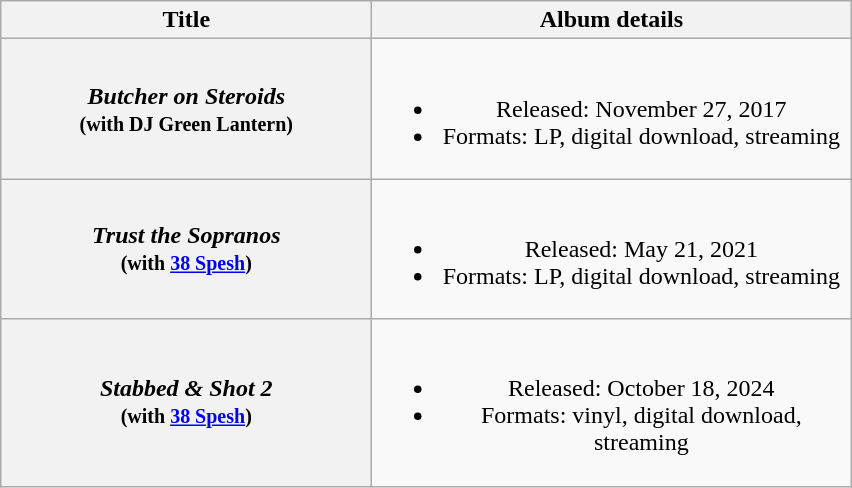<table class="wikitable plainrowheaders" style="text-align:center;">
<tr>
<th scope="col" rowspan="1" style="width:15em;">Title</th>
<th scope="col" rowspan="1" style="width:19.5em;">Album details</th>
</tr>
<tr>
<th scope="row"><em>Butcher on Steroids</em><br><small>(with DJ Green Lantern)</small></th>
<td><br><ul><li>Released: November 27, 2017</li><li>Formats: LP, digital download, streaming</li></ul></td>
</tr>
<tr>
<th scope="row"><em>Trust the Sopranos</em><br><small>(with <a href='#'>38 Spesh</a>) </small></th>
<td><br><ul><li>Released: May 21, 2021</li><li>Formats: LP, digital download, streaming</li></ul></td>
</tr>
<tr>
<th scope="row"><em>Stabbed & Shot 2</em><br><small>(with <a href='#'>38 Spesh</a>) </small></th>
<td><br><ul><li>Released: October 18, 2024</li><li>Formats: vinyl, digital download, streaming</li></ul></td>
</tr>
</table>
